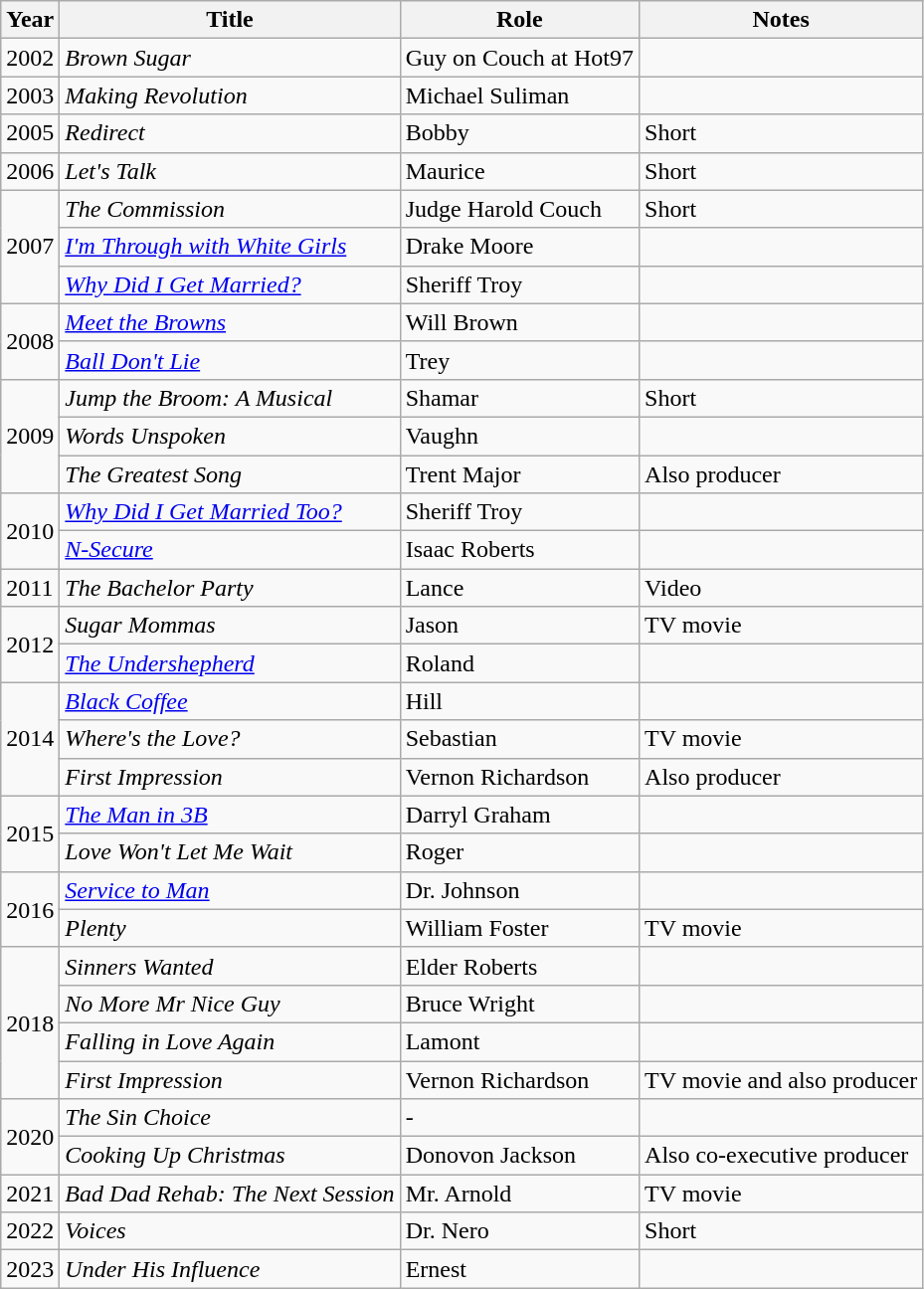<table class="wikitable sortable">
<tr>
<th>Year</th>
<th>Title</th>
<th>Role</th>
<th class="unsortable">Notes</th>
</tr>
<tr>
<td>2002</td>
<td><em>Brown Sugar </em></td>
<td>Guy on Couch at Hot97</td>
</tr>
<tr>
<td>2003</td>
<td><em>Making Revolution</em></td>
<td>Michael Suliman</td>
<td></td>
</tr>
<tr>
<td>2005</td>
<td><em>Redirect</em></td>
<td>Bobby</td>
<td>Short</td>
</tr>
<tr>
<td>2006</td>
<td><em>Let's Talk</em></td>
<td>Maurice</td>
<td>Short</td>
</tr>
<tr>
<td rowspan="3">2007</td>
<td><em>The Commission</em></td>
<td>Judge Harold Couch</td>
<td>Short</td>
</tr>
<tr>
<td><em><a href='#'>I'm Through with White Girls</a></em></td>
<td>Drake Moore</td>
<td></td>
</tr>
<tr>
<td><em><a href='#'>Why Did I Get Married?</a></em></td>
<td>Sheriff Troy</td>
<td></td>
</tr>
<tr>
<td rowspan="2">2008</td>
<td><em><a href='#'>Meet the Browns</a></em></td>
<td>Will Brown</td>
<td></td>
</tr>
<tr>
<td><em><a href='#'>Ball Don't Lie</a></em></td>
<td>Trey</td>
<td></td>
</tr>
<tr>
<td rowspan="3">2009</td>
<td><em>Jump the Broom: A Musical</em></td>
<td>Shamar</td>
<td>Short</td>
</tr>
<tr>
<td><em>Words Unspoken</em></td>
<td>Vaughn</td>
<td></td>
</tr>
<tr>
<td><em>The Greatest Song</em></td>
<td>Trent Major</td>
<td>Also producer</td>
</tr>
<tr>
<td rowspan="2">2010</td>
<td><em><a href='#'>Why Did I Get Married Too?</a></em></td>
<td>Sheriff Troy</td>
<td></td>
</tr>
<tr>
<td><em><a href='#'>N-Secure</a></em></td>
<td>Isaac Roberts</td>
<td></td>
</tr>
<tr>
<td>2011</td>
<td><em>The Bachelor Party</em></td>
<td>Lance</td>
<td>Video</td>
</tr>
<tr>
<td rowspan="2">2012</td>
<td><em>Sugar Mommas</em></td>
<td>Jason</td>
<td>TV movie</td>
</tr>
<tr>
<td><em><a href='#'>The Undershepherd</a></em></td>
<td>Roland</td>
<td></td>
</tr>
<tr>
<td rowspan="3">2014</td>
<td><em><a href='#'>Black Coffee</a></em></td>
<td>Hill</td>
<td></td>
</tr>
<tr>
<td><em>Where's the Love?</em></td>
<td>Sebastian</td>
<td>TV movie</td>
</tr>
<tr>
<td><em>First Impression</em></td>
<td>Vernon Richardson</td>
<td>Also producer</td>
</tr>
<tr>
<td rowspan="2">2015</td>
<td><em><a href='#'>The Man in 3B</a></em></td>
<td>Darryl Graham</td>
<td></td>
</tr>
<tr>
<td><em>Love Won't Let Me Wait</em></td>
<td>Roger</td>
<td></td>
</tr>
<tr>
<td rowspan="2">2016</td>
<td><em><a href='#'>Service to Man</a></em></td>
<td>Dr. Johnson</td>
<td></td>
</tr>
<tr>
<td><em>Plenty</em></td>
<td>William Foster</td>
<td>TV movie</td>
</tr>
<tr>
<td rowspan="4">2018</td>
<td><em>Sinners Wanted</em></td>
<td>Elder Roberts</td>
<td></td>
</tr>
<tr>
<td><em>No More Mr Nice Guy</em></td>
<td>Bruce Wright</td>
<td></td>
</tr>
<tr>
<td><em>Falling in Love Again</em></td>
<td>Lamont</td>
<td></td>
</tr>
<tr>
<td><em>First Impression</em></td>
<td>Vernon Richardson</td>
<td>TV movie and also producer</td>
</tr>
<tr>
<td rowspan="2">2020</td>
<td><em>The Sin Choice</em></td>
<td>-</td>
<td></td>
</tr>
<tr>
<td><em>Cooking Up Christmas</em></td>
<td>Donovon Jackson</td>
<td>Also co-executive producer</td>
</tr>
<tr>
<td>2021</td>
<td><em>Bad Dad Rehab: The Next Session</em></td>
<td>Mr. Arnold</td>
<td>TV movie</td>
</tr>
<tr>
<td>2022</td>
<td><em>Voices</em></td>
<td>Dr. Nero</td>
<td>Short</td>
</tr>
<tr>
<td>2023</td>
<td><em>Under His Influence</em></td>
<td>Ernest</td>
<td></td>
</tr>
</table>
